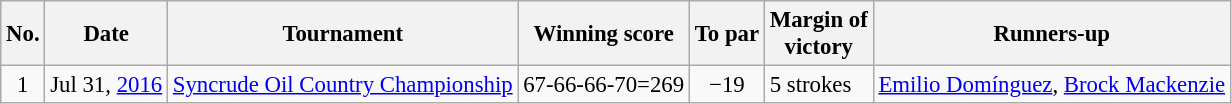<table class="wikitable" style="font-size:95%;">
<tr>
<th>No.</th>
<th>Date</th>
<th>Tournament</th>
<th>Winning score</th>
<th>To par</th>
<th>Margin of<br>victory</th>
<th>Runners-up</th>
</tr>
<tr>
<td align=center>1</td>
<td align=right>Jul 31, <a href='#'>2016</a></td>
<td><a href='#'>Syncrude Oil Country Championship</a></td>
<td>67-66-66-70=269</td>
<td align=center>−19</td>
<td>5 strokes</td>
<td> <a href='#'>Emilio Domínguez</a>,  <a href='#'>Brock Mackenzie</a></td>
</tr>
</table>
